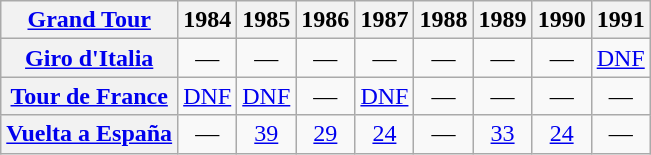<table class="wikitable plainrowheaders">
<tr>
<th scope="col"><a href='#'>Grand Tour</a></th>
<th scope="col">1984</th>
<th scope="col">1985</th>
<th scope="col">1986</th>
<th scope="col">1987</th>
<th scope="col">1988</th>
<th scope="col">1989</th>
<th scope="col">1990</th>
<th scope="col">1991</th>
</tr>
<tr style="text-align:center;">
<th scope="row"> <a href='#'>Giro d'Italia</a></th>
<td>—</td>
<td>—</td>
<td>—</td>
<td>—</td>
<td>—</td>
<td>—</td>
<td>—</td>
<td><a href='#'>DNF</a></td>
</tr>
<tr style="text-align:center;">
<th scope="row"> <a href='#'>Tour de France</a></th>
<td><a href='#'>DNF</a></td>
<td><a href='#'>DNF</a></td>
<td>—</td>
<td><a href='#'>DNF</a></td>
<td>—</td>
<td>—</td>
<td>—</td>
<td>—</td>
</tr>
<tr style="text-align:center;">
<th scope="row"> <a href='#'>Vuelta a España</a></th>
<td>—</td>
<td><a href='#'>39</a></td>
<td><a href='#'>29</a></td>
<td><a href='#'>24</a></td>
<td>—</td>
<td><a href='#'>33</a></td>
<td><a href='#'>24</a></td>
<td>—</td>
</tr>
</table>
